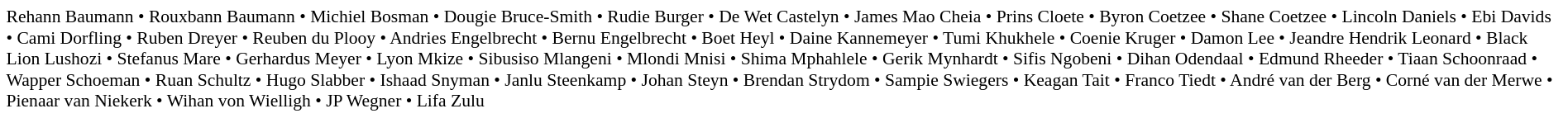<table cellpadding="2" style="border: 1px solid white; font-size:90%;">
<tr>
<td style="text-align:left;">Rehann Baumann • Rouxbann Baumann • Michiel Bosman • Dougie Bruce-Smith • Rudie Burger • De Wet Castelyn • James Mao Cheia • Prins Cloete • Byron Coetzee • Shane Coetzee • Lincoln Daniels • Ebi Davids • Cami Dorfling • Ruben Dreyer • Reuben du Plooy • Andries Engelbrecht • Bernu Engelbrecht • Boet Heyl • Daine Kannemeyer • Tumi Khukhele • Coenie Kruger • Damon Lee • Jeandre Hendrik Leonard • Black Lion Lushozi • Stefanus Mare • Gerhardus Meyer • Lyon Mkize • Sibusiso Mlangeni • Mlondi Mnisi • Shima Mphahlele • Gerik Mynhardt • Sifis Ngobeni • Dihan Odendaal • Edmund Rheeder • Tiaan Schoonraad • Wapper Schoeman • Ruan Schultz • Hugo Slabber • Ishaad Snyman • Janlu Steenkamp • Johan Steyn • Brendan Strydom • Sampie Swiegers • Keagan Tait • Franco Tiedt • André van der Berg • Corné van der Merwe • Pienaar van Niekerk • Wihan von Wielligh • JP Wegner • Lifa Zulu</td>
</tr>
</table>
